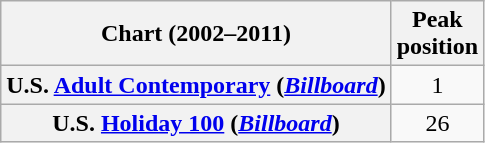<table class="wikitable sortable plainrowheaders" style="text-align:center">
<tr>
<th>Chart (2002–2011)</th>
<th>Peak<br>position</th>
</tr>
<tr>
<th scope="row">U.S. <a href='#'>Adult Contemporary</a> (<em><a href='#'>Billboard</a></em>)</th>
<td>1</td>
</tr>
<tr>
<th scope="row">U.S. <a href='#'>Holiday 100</a> (<em><a href='#'>Billboard</a></em>)</th>
<td>26</td>
</tr>
</table>
